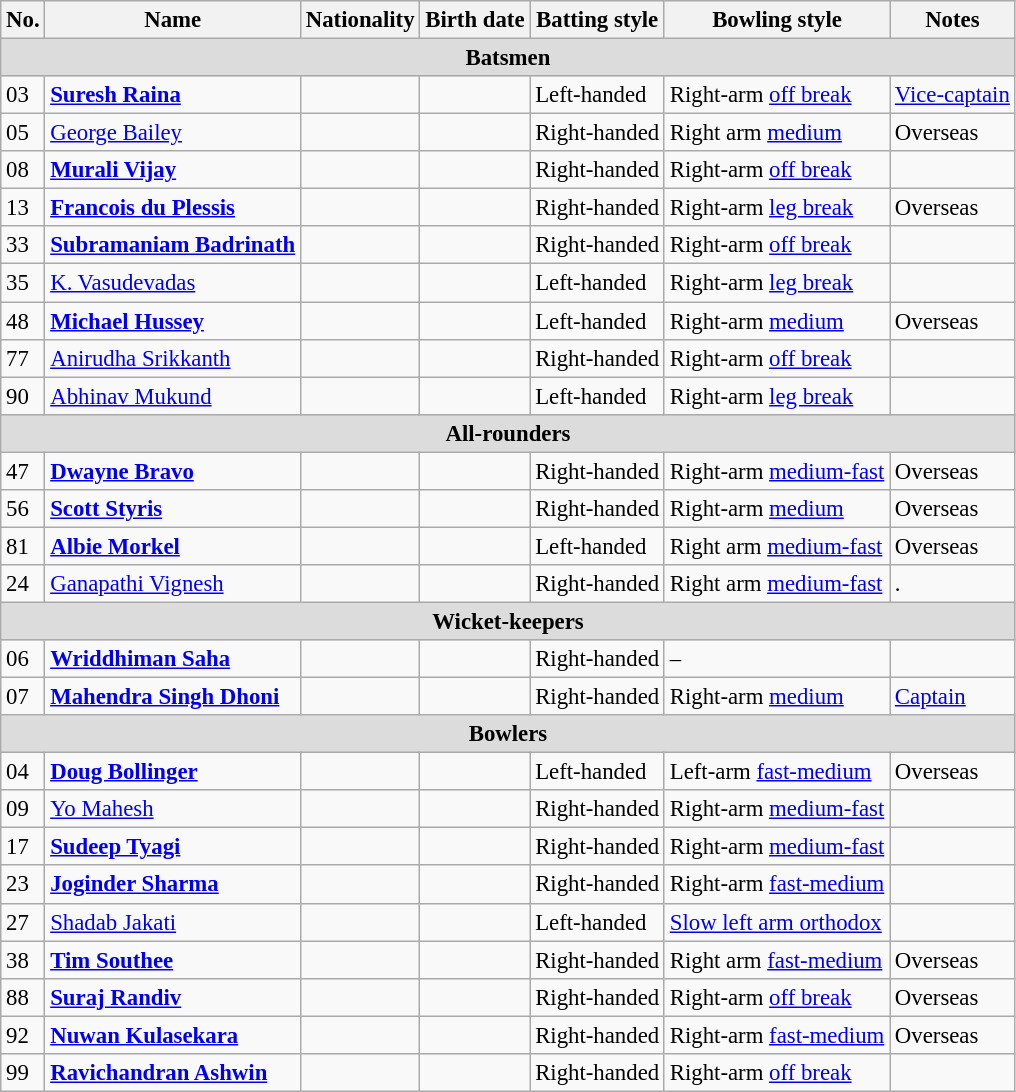<table class="wikitable" style="font-size:95%;">
<tr>
<th>No.</th>
<th>Name</th>
<th>Nationality</th>
<th>Birth date</th>
<th>Batting style</th>
<th>Bowling style</th>
<th>Notes</th>
</tr>
<tr>
<th colspan="7" style="background: #DCDCDC" align=center>Batsmen</th>
</tr>
<tr>
<td>03</td>
<td><strong><a href='#'>Suresh Raina</a></strong></td>
<td></td>
<td></td>
<td>Left-handed</td>
<td>Right-arm <a href='#'>off break</a></td>
<td><a href='#'>Vice-captain</a></td>
</tr>
<tr>
<td>05</td>
<td><a href='#'>George Bailey</a></td>
<td></td>
<td></td>
<td>Right-handed</td>
<td>Right arm <a href='#'>medium</a></td>
<td>Overseas</td>
</tr>
<tr>
<td>08</td>
<td><strong><a href='#'>Murali Vijay</a></strong></td>
<td></td>
<td></td>
<td>Right-handed</td>
<td>Right-arm <a href='#'>off break</a></td>
<td></td>
</tr>
<tr>
<td>13</td>
<td><strong><a href='#'>Francois du Plessis</a></strong></td>
<td></td>
<td></td>
<td>Right-handed</td>
<td>Right-arm <a href='#'>leg break</a></td>
<td>Overseas</td>
</tr>
<tr>
<td>33</td>
<td><strong><a href='#'>Subramaniam Badrinath</a></strong></td>
<td></td>
<td></td>
<td>Right-handed</td>
<td>Right-arm <a href='#'>off break</a></td>
<td></td>
</tr>
<tr>
<td>35</td>
<td><a href='#'>K. Vasudevadas</a></td>
<td></td>
<td></td>
<td>Left-handed</td>
<td>Right-arm <a href='#'>leg break</a></td>
<td></td>
</tr>
<tr>
<td>48</td>
<td><strong><a href='#'>Michael Hussey</a></strong></td>
<td></td>
<td></td>
<td>Left-handed</td>
<td>Right-arm <a href='#'>medium</a></td>
<td>Overseas</td>
</tr>
<tr>
<td>77</td>
<td><a href='#'>Anirudha Srikkanth</a></td>
<td></td>
<td></td>
<td>Right-handed</td>
<td>Right-arm <a href='#'>off break</a></td>
<td></td>
</tr>
<tr>
<td>90</td>
<td><a href='#'>Abhinav Mukund</a></td>
<td></td>
<td></td>
<td>Left-handed</td>
<td>Right-arm <a href='#'>leg break</a></td>
<td></td>
</tr>
<tr>
<th colspan="7" style="background: #DCDCDC" align=center>All-rounders</th>
</tr>
<tr>
<td>47</td>
<td><strong><a href='#'>Dwayne Bravo</a></strong></td>
<td></td>
<td></td>
<td>Right-handed</td>
<td>Right-arm <a href='#'>medium-fast</a></td>
<td>Overseas</td>
</tr>
<tr>
<td>56</td>
<td><strong><a href='#'>Scott Styris</a></strong></td>
<td></td>
<td></td>
<td>Right-handed</td>
<td>Right-arm <a href='#'>medium</a></td>
<td>Overseas</td>
</tr>
<tr>
<td>81</td>
<td><strong><a href='#'>Albie Morkel</a></strong></td>
<td></td>
<td></td>
<td>Left-handed</td>
<td>Right arm <a href='#'>medium-fast</a></td>
<td>Overseas</td>
</tr>
<tr>
<td>24</td>
<td><a href='#'>Ganapathi Vignesh</a></td>
<td></td>
<td></td>
<td>Right-handed</td>
<td>Right arm <a href='#'>medium-fast</a></td>
<td>.</td>
</tr>
<tr>
<th colspan="7" style="background: #DCDCDC" align=center>Wicket-keepers</th>
</tr>
<tr>
<td>06</td>
<td><strong><a href='#'>Wriddhiman Saha</a></strong></td>
<td></td>
<td></td>
<td>Right-handed</td>
<td>–</td>
<td></td>
</tr>
<tr>
<td>07</td>
<td><strong><a href='#'>Mahendra Singh Dhoni</a></strong></td>
<td></td>
<td></td>
<td>Right-handed</td>
<td>Right-arm <a href='#'>medium</a></td>
<td><a href='#'>Captain</a></td>
</tr>
<tr>
<th colspan="7" style="background: #DCDCDC" align=center>Bowlers</th>
</tr>
<tr>
<td>04</td>
<td><strong><a href='#'>Doug Bollinger</a></strong></td>
<td></td>
<td></td>
<td>Left-handed</td>
<td>Left-arm <a href='#'>fast-medium</a></td>
<td>Overseas</td>
</tr>
<tr>
<td>09</td>
<td><a href='#'>Yo Mahesh</a></td>
<td></td>
<td></td>
<td>Right-handed</td>
<td>Right-arm <a href='#'>medium-fast</a></td>
<td></td>
</tr>
<tr>
<td>17</td>
<td><strong><a href='#'>Sudeep Tyagi</a></strong></td>
<td></td>
<td></td>
<td>Right-handed</td>
<td>Right-arm <a href='#'>medium-fast</a></td>
<td></td>
</tr>
<tr>
<td>23</td>
<td><strong><a href='#'>Joginder Sharma</a></strong></td>
<td></td>
<td></td>
<td>Right-handed</td>
<td>Right-arm <a href='#'>fast-medium</a></td>
<td></td>
</tr>
<tr>
<td>27</td>
<td><a href='#'>Shadab Jakati</a></td>
<td></td>
<td></td>
<td>Left-handed</td>
<td><a href='#'>Slow left arm orthodox</a></td>
<td></td>
</tr>
<tr>
<td>38</td>
<td><strong><a href='#'>Tim Southee</a></strong></td>
<td></td>
<td></td>
<td>Right-handed</td>
<td>Right arm <a href='#'>fast-medium</a></td>
<td>Overseas</td>
</tr>
<tr>
<td>88</td>
<td><strong><a href='#'>Suraj Randiv</a></strong></td>
<td></td>
<td></td>
<td>Right-handed</td>
<td>Right-arm <a href='#'>off break</a></td>
<td>Overseas</td>
</tr>
<tr>
<td>92</td>
<td><strong><a href='#'>Nuwan Kulasekara</a></strong></td>
<td></td>
<td></td>
<td>Right-handed</td>
<td>Right-arm <a href='#'>fast-medium</a></td>
<td>Overseas</td>
</tr>
<tr>
<td>99</td>
<td><strong><a href='#'>Ravichandran Ashwin</a></strong></td>
<td></td>
<td></td>
<td>Right-handed</td>
<td>Right-arm <a href='#'>off break</a></td>
<td></td>
</tr>
</table>
